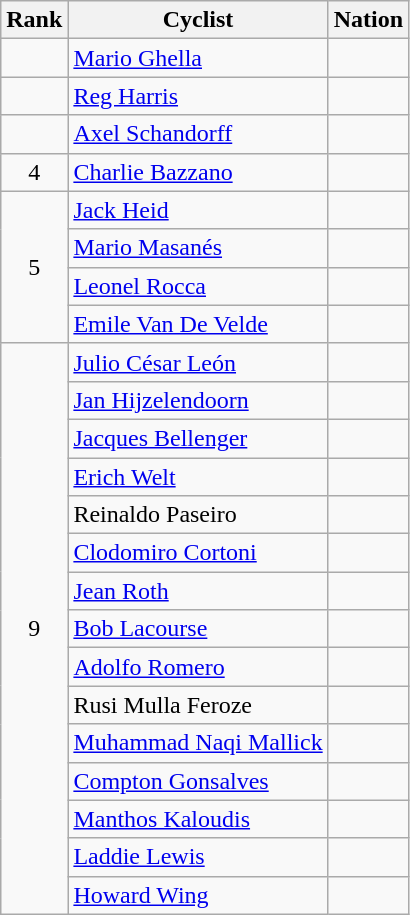<table class="wikitable sortable" style="text-align:center">
<tr>
<th>Rank</th>
<th>Cyclist</th>
<th>Nation</th>
</tr>
<tr>
<td></td>
<td align=left><a href='#'>Mario Ghella</a></td>
<td align=left></td>
</tr>
<tr>
<td></td>
<td align=left><a href='#'>Reg Harris</a></td>
<td align=left></td>
</tr>
<tr>
<td></td>
<td align=left><a href='#'>Axel Schandorff</a></td>
<td align=left></td>
</tr>
<tr>
<td>4</td>
<td align=left><a href='#'>Charlie Bazzano</a></td>
<td align=left></td>
</tr>
<tr>
<td rowspan=4>5</td>
<td align=left><a href='#'>Jack Heid</a></td>
<td align=left></td>
</tr>
<tr>
<td align=left><a href='#'>Mario Masanés</a></td>
<td align=left></td>
</tr>
<tr>
<td align=left><a href='#'>Leonel Rocca</a></td>
<td align=left></td>
</tr>
<tr>
<td align=left><a href='#'>Emile Van De Velde</a></td>
<td align=left></td>
</tr>
<tr>
<td rowspan=15>9</td>
<td align=left><a href='#'>Julio César León</a></td>
<td align=left></td>
</tr>
<tr>
<td align=left><a href='#'>Jan Hijzelendoorn</a></td>
<td align=left></td>
</tr>
<tr>
<td align=left><a href='#'>Jacques Bellenger</a></td>
<td align=left></td>
</tr>
<tr>
<td align=left><a href='#'>Erich Welt</a></td>
<td align=left></td>
</tr>
<tr>
<td align=left>Reinaldo Paseiro</td>
<td align=left></td>
</tr>
<tr>
<td align=left><a href='#'>Clodomiro Cortoni</a></td>
<td align=left></td>
</tr>
<tr>
<td align=left><a href='#'>Jean Roth</a></td>
<td align=left></td>
</tr>
<tr>
<td align=left><a href='#'>Bob Lacourse</a></td>
<td align=left></td>
</tr>
<tr>
<td align=left><a href='#'>Adolfo Romero</a></td>
<td align=left></td>
</tr>
<tr>
<td align=left>Rusi Mulla Feroze</td>
<td align=left></td>
</tr>
<tr>
<td align=left><a href='#'>Muhammad Naqi Mallick</a></td>
<td align=left></td>
</tr>
<tr>
<td align=left><a href='#'>Compton Gonsalves</a></td>
<td align=left></td>
</tr>
<tr>
<td align=left><a href='#'>Manthos Kaloudis</a></td>
<td align=left></td>
</tr>
<tr>
<td align=left><a href='#'>Laddie Lewis</a></td>
<td align=left></td>
</tr>
<tr>
<td align=left><a href='#'>Howard Wing</a></td>
<td align=left></td>
</tr>
</table>
